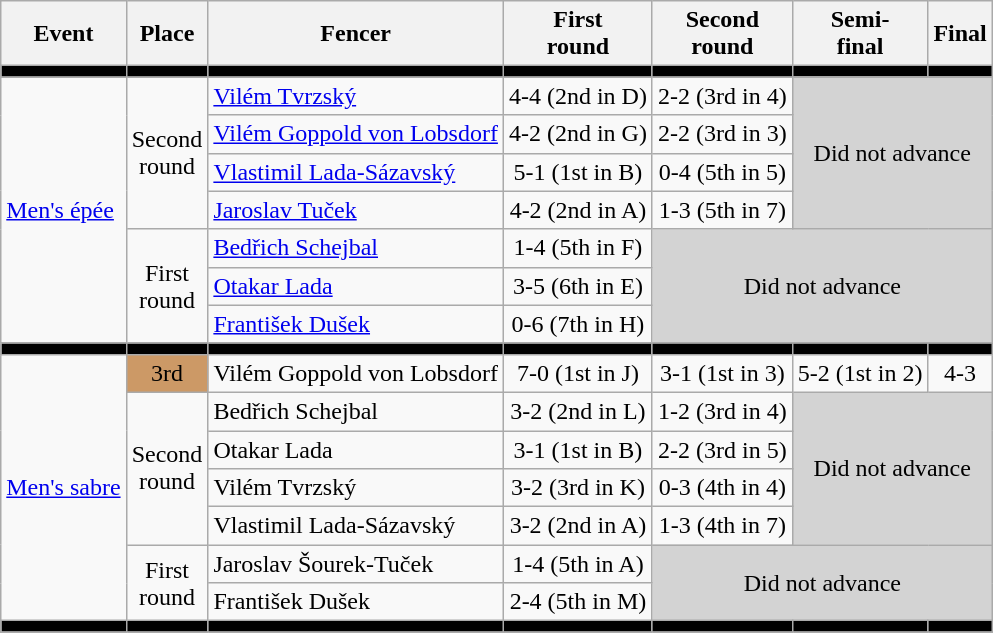<table class=wikitable>
<tr>
<th>Event</th>
<th>Place</th>
<th>Fencer</th>
<th>First <br> round</th>
<th>Second <br> round</th>
<th>Semi-<br>final</th>
<th>Final</th>
</tr>
<tr bgcolor=black>
<td></td>
<td></td>
<td></td>
<td></td>
<td></td>
<td></td>
<td></td>
</tr>
<tr align=center>
<td rowspan=7 align=left><a href='#'>Men's épée</a></td>
<td rowspan=4>Second <br> round</td>
<td align=left><a href='#'>Vilém Tvrzský</a></td>
<td>4-4 (2nd in D)</td>
<td>2-2 (3rd in 4)</td>
<td rowspan=4 colspan=2 bgcolor=lightgray>Did not advance</td>
</tr>
<tr align=center>
<td align=left><a href='#'>Vilém Goppold von Lobsdorf</a></td>
<td>4-2 (2nd in G)</td>
<td>2-2 (3rd in 3)</td>
</tr>
<tr align=center>
<td align=left><a href='#'>Vlastimil Lada-Sázavský</a></td>
<td>5-1 (1st in B)</td>
<td>0-4 (5th in 5)</td>
</tr>
<tr align=center>
<td align=left><a href='#'>Jaroslav Tuček</a></td>
<td>4-2 (2nd in A)</td>
<td>1-3 (5th in 7)</td>
</tr>
<tr align=center>
<td rowspan=3>First <br> round</td>
<td align=left><a href='#'>Bedřich Schejbal</a></td>
<td>1-4 (5th in F)</td>
<td rowspan=3 colspan=3 bgcolor=lightgray>Did not advance</td>
</tr>
<tr align=center>
<td align=left><a href='#'>Otakar Lada</a></td>
<td>3-5 (6th in E)</td>
</tr>
<tr align=center>
<td align=left><a href='#'>František Dušek</a></td>
<td>0-6 (7th in H)</td>
</tr>
<tr bgcolor=black>
<td></td>
<td></td>
<td></td>
<td></td>
<td></td>
<td></td>
<td></td>
</tr>
<tr align=center>
<td rowspan=7 align=left><a href='#'>Men's sabre</a></td>
<td bgcolor=cc9966>3rd</td>
<td align=left>Vilém Goppold von Lobsdorf</td>
<td>7-0 (1st in J)</td>
<td>3-1 (1st in 3)</td>
<td>5-2 (1st in 2)</td>
<td>4-3</td>
</tr>
<tr align=center>
<td rowspan=4>Second <br> round</td>
<td align=left>Bedřich Schejbal</td>
<td>3-2 (2nd in L)</td>
<td>1-2 (3rd in 4)</td>
<td rowspan=4 colspan=2 bgcolor=lightgray>Did not advance</td>
</tr>
<tr align=center>
<td align=left>Otakar Lada</td>
<td>3-1 (1st in B)</td>
<td>2-2 (3rd in 5)</td>
</tr>
<tr align=center>
<td align=left>Vilém Tvrzský</td>
<td>3-2 (3rd in K)</td>
<td>0-3 (4th in 4)</td>
</tr>
<tr align=center>
<td align=left>Vlastimil Lada-Sázavský</td>
<td>3-2 (2nd in A)</td>
<td>1-3 (4th in 7)</td>
</tr>
<tr align=center>
<td rowspan=2>First <br> round</td>
<td align=left>Jaroslav Šourek-Tuček</td>
<td>1-4 (5th in A)</td>
<td rowspan=2 colspan=3 bgcolor=lightgray>Did not advance</td>
</tr>
<tr align=center>
<td align=left>František Dušek</td>
<td>2-4 (5th in M)</td>
</tr>
<tr bgcolor=black>
<td></td>
<td></td>
<td></td>
<td></td>
<td></td>
<td></td>
<td></td>
</tr>
</table>
